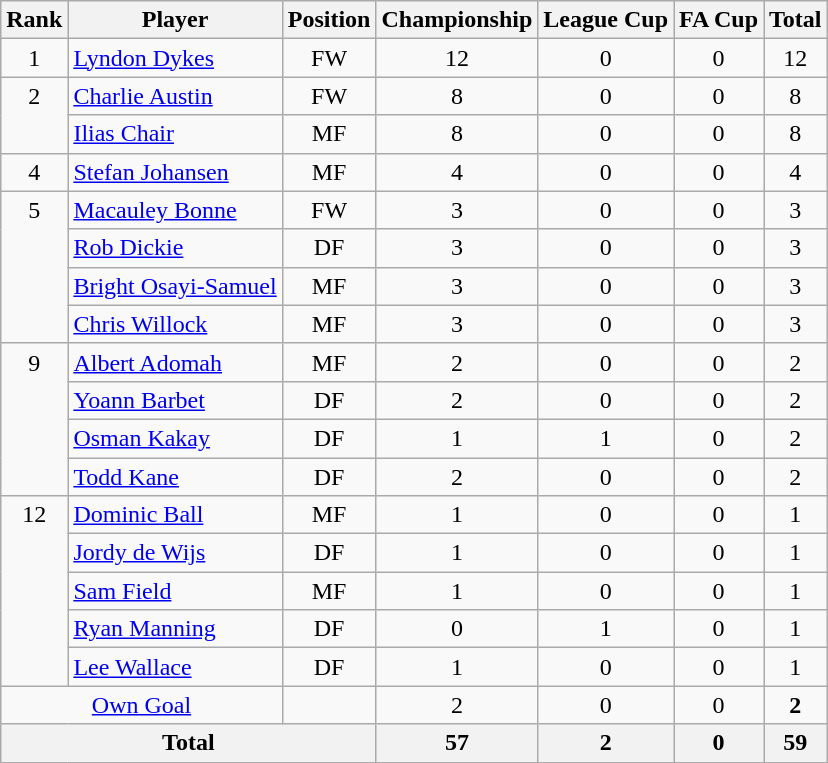<table class="wikitable">
<tr>
<th>Rank</th>
<th>Player</th>
<th>Position</th>
<th>Championship</th>
<th>League Cup</th>
<th>FA Cup</th>
<th>Total</th>
</tr>
<tr>
<td align=center valign=top rowspan=1>1</td>
<td> <a href='#'>Lyndon Dykes</a></td>
<td align=center>FW</td>
<td align=center>12</td>
<td align=center>0</td>
<td align=center>0</td>
<td align=center>12</td>
</tr>
<tr>
<td align=center valign=top rowspan=2>2</td>
<td> <a href='#'>Charlie Austin</a></td>
<td align=center>FW</td>
<td align=center>8</td>
<td align=center>0</td>
<td align=center>0</td>
<td align=center>8</td>
</tr>
<tr>
<td> <a href='#'>Ilias Chair</a></td>
<td align=center>MF</td>
<td align=center>8</td>
<td align=center>0</td>
<td align=center>0</td>
<td align=center>8</td>
</tr>
<tr>
<td align=center valign=top rowspan=1>4</td>
<td> <a href='#'>Stefan Johansen</a></td>
<td align=center>MF</td>
<td align=center>4</td>
<td align=center>0</td>
<td align=center>0</td>
<td align=center>4</td>
</tr>
<tr>
<td align=center valign=top rowspan=4>5</td>
<td> <a href='#'>Macauley Bonne</a></td>
<td align=center>FW</td>
<td align=center>3</td>
<td align=center>0</td>
<td align=center>0</td>
<td align=center>3</td>
</tr>
<tr>
<td> <a href='#'>Rob Dickie</a></td>
<td align=center>DF</td>
<td align=center>3</td>
<td align=center>0</td>
<td align=center>0</td>
<td align=center>3</td>
</tr>
<tr>
<td> <a href='#'>Bright Osayi-Samuel</a></td>
<td align=center>MF</td>
<td align=center>3</td>
<td align=center>0</td>
<td align=center>0</td>
<td align=center>3</td>
</tr>
<tr>
<td> <a href='#'>Chris Willock</a></td>
<td align=center>MF</td>
<td align=center>3</td>
<td align=center>0</td>
<td align=center>0</td>
<td align=center>3</td>
</tr>
<tr>
<td align=center valign=top rowspan=4>9</td>
<td> <a href='#'>Albert Adomah</a></td>
<td align=center>MF</td>
<td align=center>2</td>
<td align=center>0</td>
<td align=center>0</td>
<td align=center>2</td>
</tr>
<tr>
<td> <a href='#'>Yoann Barbet</a></td>
<td align=center>DF</td>
<td align=center>2</td>
<td align=center>0</td>
<td align=center>0</td>
<td align=center>2</td>
</tr>
<tr>
<td> <a href='#'>Osman Kakay</a></td>
<td align=center>DF</td>
<td align=center>1</td>
<td align=center>1</td>
<td align=center>0</td>
<td align=center>2</td>
</tr>
<tr>
<td> <a href='#'>Todd Kane</a></td>
<td align=center>DF</td>
<td align=center>2</td>
<td align=center>0</td>
<td align=center>0</td>
<td align=center>2</td>
</tr>
<tr>
<td align=center valign=top rowspan=5>12</td>
<td> <a href='#'>Dominic Ball</a></td>
<td align=center>MF</td>
<td align=center>1</td>
<td align=center>0</td>
<td align=center>0</td>
<td align=center>1</td>
</tr>
<tr>
<td> <a href='#'>Jordy de Wijs</a></td>
<td align=center>DF</td>
<td align=center>1</td>
<td align=center>0</td>
<td align=center>0</td>
<td align=center>1</td>
</tr>
<tr>
<td> <a href='#'>Sam Field</a></td>
<td align=center>MF</td>
<td align=center>1</td>
<td align=center>0</td>
<td align=center>0</td>
<td align=center>1</td>
</tr>
<tr>
<td> <a href='#'>Ryan Manning</a></td>
<td align=center>DF</td>
<td align=center>0</td>
<td align=center>1</td>
<td align=center>0</td>
<td align=center>1</td>
</tr>
<tr>
<td> <a href='#'>Lee Wallace</a></td>
<td align=center>DF</td>
<td align=center>1</td>
<td align=center>0</td>
<td align=center>0</td>
<td align=center>1</td>
</tr>
<tr>
<td colspan=2 align=center><a href='#'>Own Goal</a></td>
<td align=center></td>
<td align=center>2</td>
<td align=center>0</td>
<td align=center>0</td>
<td align=center><strong>2</strong></td>
</tr>
<tr>
<th colspan=3>Total</th>
<th>57</th>
<th>2</th>
<th>0</th>
<th>59</th>
</tr>
</table>
